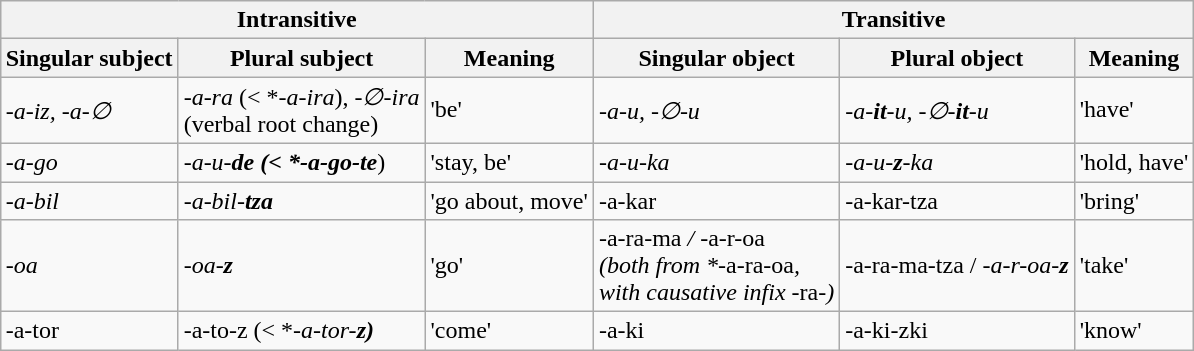<table class="wikitable" style="margin: 1em auto 1em auto">
<tr>
<th colspan=3 align="center">Intransitive</th>
<th colspan=3 align="center">Transitive</th>
</tr>
<tr>
<th align="center">Singular subject</th>
<th align="center">Plural subject</th>
<th align="center">Meaning</th>
<th align="center">Singular object</th>
<th align="center">Plural object</th>
<th align="center">Meaning</th>
</tr>
<tr>
<td><em>-a-iz, -a-∅</em></td>
<td><em>-a-ra</em> (< *<em>-a-ira</em>), <em>-∅-ira</em><br>(verbal root change)</td>
<td>'be'</td>
<td><em>-a-u, -∅-u</em></td>
<td><em>-a-<strong>it</strong>-u, -∅-<strong>it</strong>-u</em></td>
<td>'have'</td>
</tr>
<tr>
<td><em>-a-go</em></td>
<td><em>-a-u-<strong>de<strong><em> (< *</em>-a-go-</strong>te</em></strong>)</td>
<td>'stay, be'</td>
<td><em>-a-u-ka</em></td>
<td><em>-a-u-<strong>z</strong>-ka</em></td>
<td>'hold, have'</td>
</tr>
<tr>
<td><em>-a-bil</em></td>
<td><em>-a-bil-<strong>tza<strong><em></td>
<td>'go about, move'</td>
<td></em>-a-kar<em></td>
<td></em>-a-kar-</strong>tza</em></strong></td>
<td>'bring'</td>
</tr>
<tr>
<td><em>-oa</em></td>
<td><em>-oa-<strong>z<strong><em></td>
<td>'go'</td>
<td></em>-a-ra-ma<em> / </em>-a-r-oa<em><br>(both from *</em>-a-ra-oa<em>,<br>with causative infix </em>-ra-<em>)</td>
<td></em>-a-ra-ma-</strong>tza</em></strong> / <em>-a-r-oa-<strong>z<strong><em></td>
<td>'take'</td>
</tr>
<tr>
<td></em>-a-tor<em></td>
<td></em>-a-to-</strong>z</em></strong> (< *<em>-a-tor-<strong>z<strong><em>)</td>
<td>'come'</td>
<td></em>-a-ki<em></td>
<td></em>-a-ki-</strong>zki</em></strong></td>
<td>'know'</td>
</tr>
</table>
